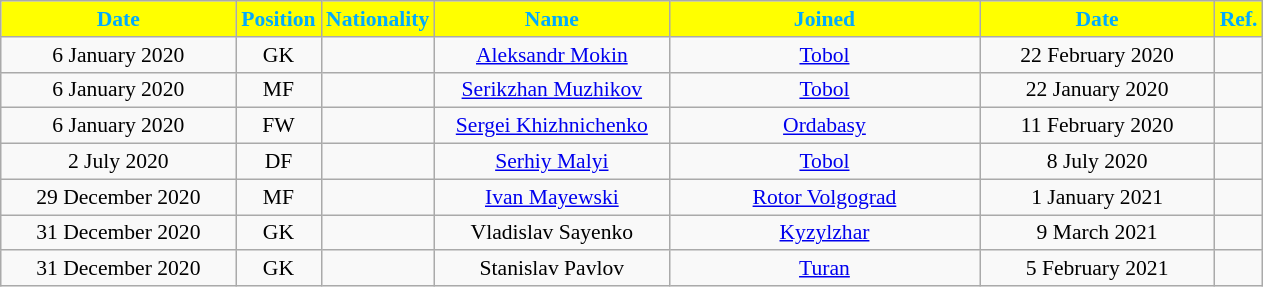<table class="wikitable"  style="text-align:center; font-size:90%; ">
<tr>
<th style="background:#ffff00; color:#00AAFF; width:150px;">Date</th>
<th style="background:#ffff00; color:#00AAFF; width:50px;">Position</th>
<th style="background:#ffff00; color:#00AAFF; width:50px;">Nationality</th>
<th style="background:#ffff00; color:#00AAFF; width:150px;">Name</th>
<th style="background:#ffff00; color:#00AAFF; width:200px;">Joined</th>
<th style="background:#ffff00; color:#00AAFF; width:150px;">Date</th>
<th style="background:#ffff00; color:#00AAFF; width:25px;">Ref.</th>
</tr>
<tr>
<td>6 January 2020</td>
<td>GK</td>
<td></td>
<td><a href='#'>Aleksandr Mokin</a></td>
<td><a href='#'>Tobol</a></td>
<td>22 February 2020</td>
<td></td>
</tr>
<tr>
<td>6 January 2020</td>
<td>MF</td>
<td></td>
<td><a href='#'>Serikzhan Muzhikov</a></td>
<td><a href='#'>Tobol</a></td>
<td>22 January 2020</td>
<td></td>
</tr>
<tr>
<td>6 January 2020</td>
<td>FW</td>
<td></td>
<td><a href='#'>Sergei Khizhnichenko</a></td>
<td><a href='#'>Ordabasy</a></td>
<td>11 February 2020</td>
<td></td>
</tr>
<tr>
<td>2 July 2020</td>
<td>DF</td>
<td></td>
<td><a href='#'>Serhiy Malyi</a></td>
<td><a href='#'>Tobol</a></td>
<td>8 July 2020</td>
<td></td>
</tr>
<tr>
<td>29 December 2020</td>
<td>MF</td>
<td></td>
<td><a href='#'>Ivan Mayewski</a></td>
<td><a href='#'>Rotor Volgograd</a></td>
<td>1 January 2021</td>
<td></td>
</tr>
<tr>
<td>31 December 2020</td>
<td>GK</td>
<td></td>
<td>Vladislav Sayenko</td>
<td><a href='#'>Kyzylzhar</a></td>
<td>9 March 2021</td>
<td></td>
</tr>
<tr>
<td>31 December 2020</td>
<td>GK</td>
<td></td>
<td>Stanislav Pavlov</td>
<td><a href='#'>Turan</a></td>
<td>5 February 2021</td>
<td></td>
</tr>
</table>
